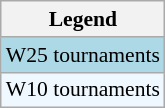<table class="wikitable" style="font-size:90%">
<tr>
<th>Legend</th>
</tr>
<tr style="background:lightblue;">
<td>W25 tournaments</td>
</tr>
<tr style="background:#f0f8ff;">
<td>W10 tournaments</td>
</tr>
</table>
